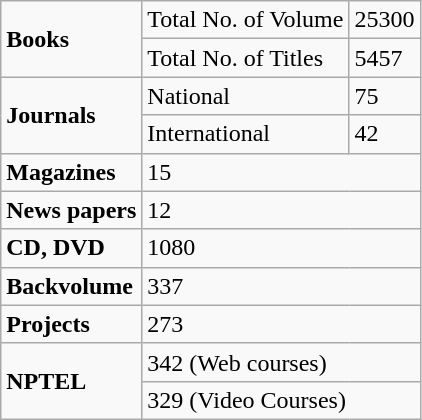<table class="wikitable">
<tr>
<td rowspan="2"><strong>Books</strong></td>
<td>Total No. of Volume</td>
<td>25300</td>
</tr>
<tr>
<td>Total No. of Titles</td>
<td>5457</td>
</tr>
<tr>
<td rowspan="2"><strong>Journals</strong></td>
<td>National</td>
<td>75</td>
</tr>
<tr>
<td>International</td>
<td>42</td>
</tr>
<tr>
<td><strong>Magazines</strong></td>
<td colspan="2">15</td>
</tr>
<tr>
<td><strong>News papers</strong></td>
<td colspan="2">12</td>
</tr>
<tr>
<td><strong>CD, DVD</strong></td>
<td colspan="2">1080</td>
</tr>
<tr>
<td><strong>Backvolume</strong></td>
<td colspan="2">337</td>
</tr>
<tr>
<td><strong>Projects</strong></td>
<td colspan="2">273</td>
</tr>
<tr>
<td rowspan="2"><strong>NPTEL</strong></td>
<td colspan="2">342 (Web courses)</td>
</tr>
<tr>
<td colspan="2">329 (Video Courses)</td>
</tr>
</table>
